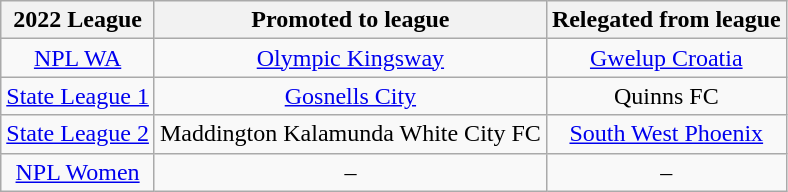<table class="wikitable" style="text-align:center">
<tr>
<th>2022 League</th>
<th>Promoted to league</th>
<th>Relegated from league</th>
</tr>
<tr>
<td><a href='#'>NPL WA</a></td>
<td><a href='#'>Olympic Kingsway</a></td>
<td><a href='#'>Gwelup Croatia</a></td>
</tr>
<tr>
<td><a href='#'>State League 1</a></td>
<td><a href='#'>Gosnells City</a></td>
<td>Quinns FC</td>
</tr>
<tr>
<td><a href='#'>State League 2</a></td>
<td>Maddington Kalamunda White City FC</td>
<td><a href='#'>South West Phoenix</a></td>
</tr>
<tr>
<td><a href='#'>NPL Women</a></td>
<td>–</td>
<td>–</td>
</tr>
</table>
